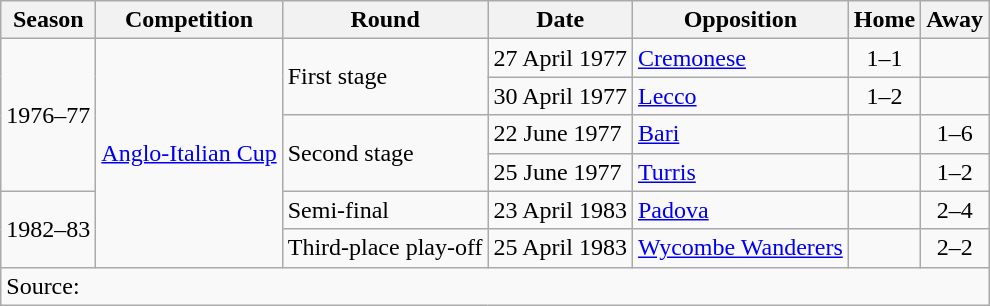<table class=wikitable>
<tr>
<th>Season</th>
<th>Competition</th>
<th>Round</th>
<th>Date</th>
<th>Opposition</th>
<th>Home</th>
<th>Away</th>
</tr>
<tr>
<td rowspan=4>1976–77</td>
<td rowspan=6><a href='#'>Anglo-Italian Cup</a></td>
<td rowspan=2>First stage</td>
<td rowspan=1>27 April 1977</td>
<td> <a href='#'>Cremonese</a></td>
<td align=center>1–1</td>
<td></td>
</tr>
<tr>
<td rowspan=1>30 April 1977</td>
<td> <a href='#'>Lecco</a></td>
<td align=center>1–2</td>
<td></td>
</tr>
<tr>
<td rowspan=2>Second stage</td>
<td rowspan=1>22 June 1977</td>
<td> <a href='#'>Bari</a></td>
<td></td>
<td align=center>1–6</td>
</tr>
<tr>
<td rowspan=1>25 June 1977</td>
<td> <a href='#'>Turris</a></td>
<td></td>
<td align=center>1–2</td>
</tr>
<tr>
<td rowspan=2>1982–83</td>
<td rowspan=1>Semi-final</td>
<td rowspan=1>23 April 1983</td>
<td> <a href='#'>Padova</a></td>
<td></td>
<td align=center>2–4</td>
</tr>
<tr>
<td rowspan=1>Third-place play-off</td>
<td rowspan=1>25 April 1983</td>
<td> <a href='#'>Wycombe Wanderers</a></td>
<td></td>
<td align=center>2–2</td>
</tr>
<tr>
<td colspan=7>Source: </td>
</tr>
</table>
